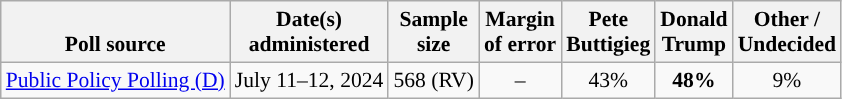<table class="wikitable sortable mw-datatable" style="font-size:90%;text-align:center;line-height:17px">
<tr style="vertical-align:bottom">
<th>Poll source</th>
<th>Date(s)<br>administered</th>
<th>Sample<br>size</th>
<th>Margin<br>of error</th>
<th class="unsortable">Pete<br>Buttigieg<br></th>
<th class="unsortable">Donald<br>Trump<br></th>
<th class="unsortable">Other /<br>Undecided</th>
</tr>
<tr>
<td style="text-align:left;"><a href='#'>Public Policy Polling (D)</a></td>
<td data-sort-value="2024-07-22">July 11–12, 2024</td>
<td>568 (RV)</td>
<td>–</td>
<td>43%</td>
<td style="background-color:"><strong>48%</strong></td>
<td>9%</td>
</tr>
</table>
